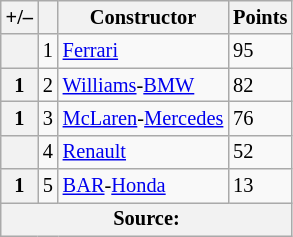<table class="wikitable" style="font-size: 85%;">
<tr>
<th scope="col">+/–</th>
<th scope="col"></th>
<th scope="col">Constructor</th>
<th scope="col">Points</th>
</tr>
<tr>
<th scope="row"></th>
<td align="center">1</td>
<td> <a href='#'>Ferrari</a></td>
<td>95</td>
</tr>
<tr>
<th scope="row"> 1</th>
<td align="center">2</td>
<td> <a href='#'>Williams</a>-<a href='#'>BMW</a></td>
<td>82</td>
</tr>
<tr>
<th scope="row"> 1</th>
<td align="center">3</td>
<td> <a href='#'>McLaren</a>-<a href='#'>Mercedes</a></td>
<td>76</td>
</tr>
<tr>
<th scope="row"></th>
<td align="center">4</td>
<td> <a href='#'>Renault</a></td>
<td>52</td>
</tr>
<tr>
<th scope="row"> 1</th>
<td align="center">5</td>
<td> <a href='#'>BAR</a>-<a href='#'>Honda</a></td>
<td>13</td>
</tr>
<tr>
<th colspan=4>Source: </th>
</tr>
</table>
